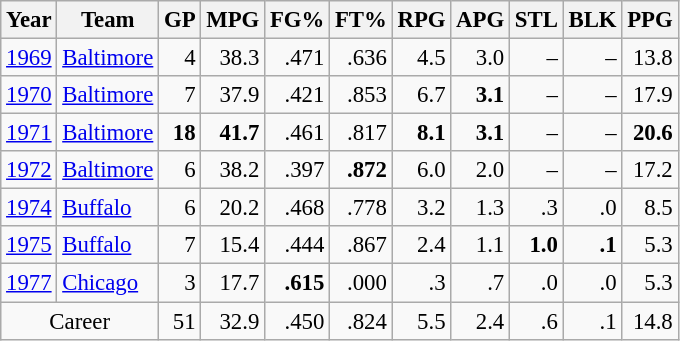<table class="wikitable sortable" style="font-size:95%; text-align:right;">
<tr>
<th>Year</th>
<th>Team</th>
<th>GP</th>
<th>MPG</th>
<th>FG%</th>
<th>FT%</th>
<th>RPG</th>
<th>APG</th>
<th>STL</th>
<th>BLK</th>
<th>PPG</th>
</tr>
<tr>
<td style="text-align:left;"><a href='#'>1969</a></td>
<td style="text-align:left;"><a href='#'>Baltimore</a></td>
<td>4</td>
<td>38.3</td>
<td>.471</td>
<td>.636</td>
<td>4.5</td>
<td>3.0</td>
<td>–</td>
<td>–</td>
<td>13.8</td>
</tr>
<tr>
<td style="text-align:left;"><a href='#'>1970</a></td>
<td style="text-align:left;"><a href='#'>Baltimore</a></td>
<td>7</td>
<td>37.9</td>
<td>.421</td>
<td>.853</td>
<td>6.7</td>
<td><strong>3.1</strong></td>
<td>–</td>
<td>–</td>
<td>17.9</td>
</tr>
<tr>
<td style="text-align:left;"><a href='#'>1971</a></td>
<td style="text-align:left;"><a href='#'>Baltimore</a></td>
<td><strong>18</strong></td>
<td><strong>41.7</strong></td>
<td>.461</td>
<td>.817</td>
<td><strong>8.1</strong></td>
<td><strong>3.1</strong></td>
<td>–</td>
<td>–</td>
<td><strong>20.6</strong></td>
</tr>
<tr>
<td style="text-align:left;"><a href='#'>1972</a></td>
<td style="text-align:left;"><a href='#'>Baltimore</a></td>
<td>6</td>
<td>38.2</td>
<td>.397</td>
<td><strong>.872</strong></td>
<td>6.0</td>
<td>2.0</td>
<td>–</td>
<td>–</td>
<td>17.2</td>
</tr>
<tr>
<td style="text-align:left;"><a href='#'>1974</a></td>
<td style="text-align:left;"><a href='#'>Buffalo</a></td>
<td>6</td>
<td>20.2</td>
<td>.468</td>
<td>.778</td>
<td>3.2</td>
<td>1.3</td>
<td>.3</td>
<td>.0</td>
<td>8.5</td>
</tr>
<tr>
<td style="text-align:left;"><a href='#'>1975</a></td>
<td style="text-align:left;"><a href='#'>Buffalo</a></td>
<td>7</td>
<td>15.4</td>
<td>.444</td>
<td>.867</td>
<td>2.4</td>
<td>1.1</td>
<td><strong>1.0</strong></td>
<td><strong>.1</strong></td>
<td>5.3</td>
</tr>
<tr>
<td style="text-align:left;"><a href='#'>1977</a></td>
<td style="text-align:left;"><a href='#'>Chicago</a></td>
<td>3</td>
<td>17.7</td>
<td><strong>.615</strong></td>
<td>.000</td>
<td>.3</td>
<td>.7</td>
<td>.0</td>
<td>.0</td>
<td>5.3</td>
</tr>
<tr class="sortbottom">
<td colspan="2" style="text-align:center;">Career</td>
<td>51</td>
<td>32.9</td>
<td>.450</td>
<td>.824</td>
<td>5.5</td>
<td>2.4</td>
<td>.6</td>
<td>.1</td>
<td>14.8</td>
</tr>
</table>
